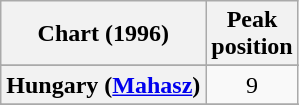<table class="wikitable sortable plainrowheaders" style="text-align:center;">
<tr>
<th>Chart (1996)</th>
<th>Peak<br>position</th>
</tr>
<tr>
</tr>
<tr>
</tr>
<tr>
<th scope="row">Hungary (<a href='#'>Mahasz</a>)</th>
<td style="text-align:center;">9</td>
</tr>
<tr>
</tr>
<tr>
</tr>
<tr>
</tr>
<tr>
</tr>
</table>
